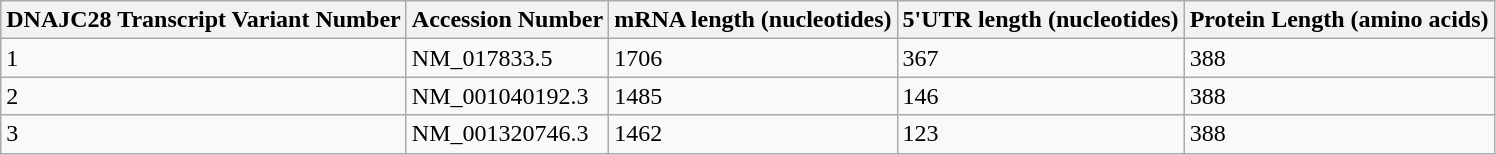<table class="wikitable">
<tr>
<th>DNAJC28 Transcript Variant Number</th>
<th>Accession Number</th>
<th>mRNA length (nucleotides)</th>
<th>5'UTR length (nucleotides)</th>
<th>Protein Length (amino acids)</th>
</tr>
<tr>
<td>1</td>
<td>NM_017833.5</td>
<td>1706</td>
<td>367</td>
<td>388</td>
</tr>
<tr>
<td>2</td>
<td>NM_001040192.3</td>
<td>1485</td>
<td>146</td>
<td>388</td>
</tr>
<tr>
<td>3</td>
<td>NM_001320746.3</td>
<td>1462</td>
<td>123</td>
<td>388</td>
</tr>
</table>
